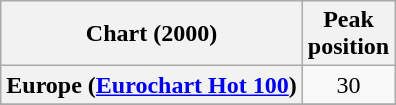<table class="wikitable sortable plainrowheaders" style="text-align:center">
<tr>
<th>Chart (2000)</th>
<th>Peak<br>position</th>
</tr>
<tr>
<th scope="row">Europe (<a href='#'>Eurochart Hot 100</a>)</th>
<td>30</td>
</tr>
<tr>
</tr>
<tr>
</tr>
<tr>
</tr>
<tr>
</tr>
</table>
